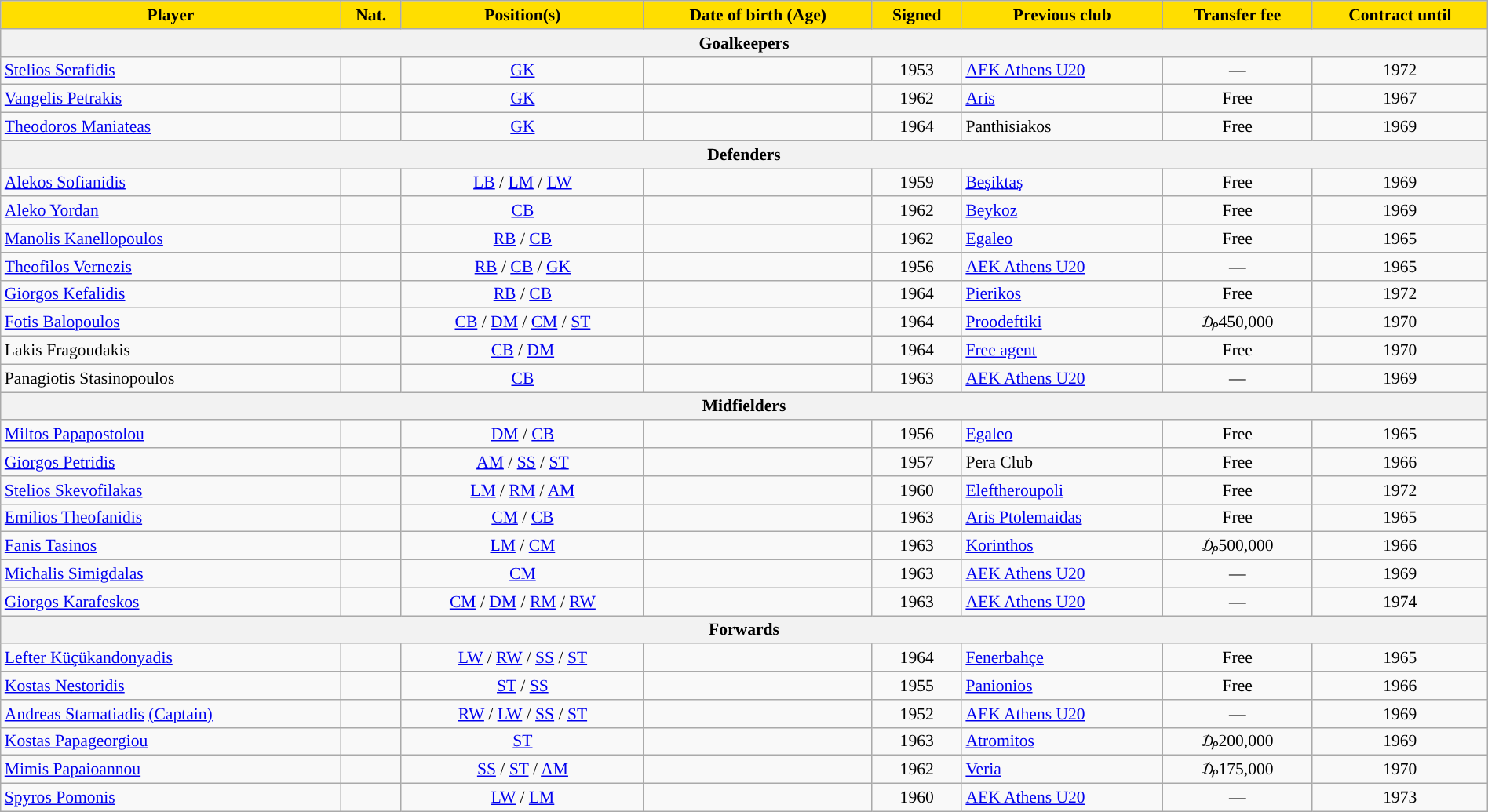<table class="wikitable" style="text-align:center; font-size:90%;width:100%;">
<tr>
<th style="background:#FFDE00">Player</th>
<th style="background:#FFDE00">Nat.</th>
<th style="background:#FFDE00">Position(s)</th>
<th style="background:#FFDE00">Date of birth (Age)</th>
<th style="background:#FFDE00">Signed</th>
<th style="background:#FFDE00">Previous club</th>
<th style="background:#FFDE00">Transfer fee</th>
<th style="background:#FFDE00">Contract until</th>
</tr>
<tr>
<th colspan="8">Goalkeepers</th>
</tr>
<tr>
<td align=left><a href='#'>Stelios Serafidis</a></td>
<td></td>
<td><a href='#'>GK</a></td>
<td></td>
<td>1953</td>
<td align=left> <a href='#'>AEK Athens U20</a></td>
<td>—</td>
<td>1972</td>
</tr>
<tr>
<td align=left><a href='#'>Vangelis Petrakis</a></td>
<td></td>
<td><a href='#'>GK</a></td>
<td></td>
<td>1962</td>
<td align=left> <a href='#'>Aris</a></td>
<td>Free</td>
<td>1967</td>
</tr>
<tr>
<td align=left><a href='#'>Theodoros Maniateas</a></td>
<td></td>
<td><a href='#'>GK</a></td>
<td></td>
<td>1964</td>
<td align=left> Panthisiakos</td>
<td>Free</td>
<td>1969</td>
</tr>
<tr>
<th colspan="8">Defenders</th>
</tr>
<tr>
<td align=left><a href='#'>Alekos Sofianidis</a></td>
<td></td>
<td><a href='#'>LB</a> / <a href='#'>LM</a> / <a href='#'>LW</a></td>
<td></td>
<td>1959</td>
<td align=left> <a href='#'>Beşiktaş</a></td>
<td>Free</td>
<td>1969</td>
</tr>
<tr>
<td align=left><a href='#'>Aleko Yordan</a></td>
<td></td>
<td><a href='#'>CB</a></td>
<td></td>
<td>1962</td>
<td align=left> <a href='#'>Beykoz</a></td>
<td>Free</td>
<td>1969</td>
</tr>
<tr>
<td align=left><a href='#'>Manolis Kanellopoulos</a></td>
<td></td>
<td><a href='#'>RB</a> / <a href='#'>CB</a></td>
<td></td>
<td>1962</td>
<td align=left> <a href='#'>Egaleo</a></td>
<td>Free</td>
<td>1965</td>
</tr>
<tr>
<td align=left><a href='#'>Theofilos Vernezis</a></td>
<td></td>
<td><a href='#'>RB</a> / <a href='#'>CB</a> / <a href='#'>GK</a></td>
<td></td>
<td>1956</td>
<td align=left> <a href='#'>AEK Athens U20</a></td>
<td>—</td>
<td>1965</td>
</tr>
<tr>
<td align=left><a href='#'>Giorgos Kefalidis</a></td>
<td></td>
<td><a href='#'>RB</a> / <a href='#'>CB</a></td>
<td></td>
<td>1964</td>
<td align=left> <a href='#'>Pierikos</a></td>
<td>Free</td>
<td>1972</td>
</tr>
<tr>
<td align=left><a href='#'>Fotis Balopoulos</a></td>
<td></td>
<td><a href='#'>CB</a> / <a href='#'>DM</a> / <a href='#'>CM</a> / <a href='#'>ST</a></td>
<td></td>
<td>1964</td>
<td align=left> <a href='#'>Proodeftiki</a></td>
<td>₯450,000</td>
<td>1970</td>
</tr>
<tr>
<td align=left>Lakis Fragoudakis</td>
<td></td>
<td><a href='#'>CB</a> / <a href='#'>DM</a></td>
<td></td>
<td>1964</td>
<td align=left><a href='#'>Free agent</a></td>
<td>Free</td>
<td>1970</td>
</tr>
<tr>
<td align=left>Panagiotis Stasinopoulos</td>
<td></td>
<td><a href='#'>CB</a></td>
<td></td>
<td>1963</td>
<td align=left> <a href='#'>AEK Athens U20</a></td>
<td>—</td>
<td>1969</td>
</tr>
<tr>
<th colspan="8">Midfielders</th>
</tr>
<tr>
<td align=left><a href='#'>Miltos Papapostolou</a></td>
<td></td>
<td><a href='#'>DM</a> / <a href='#'>CB</a></td>
<td></td>
<td>1956</td>
<td align=left> <a href='#'>Egaleo</a></td>
<td>Free</td>
<td>1965</td>
</tr>
<tr>
<td align=left><a href='#'>Giorgos Petridis</a></td>
<td></td>
<td><a href='#'>AM</a> / <a href='#'>SS</a> / <a href='#'>ST</a></td>
<td></td>
<td>1957</td>
<td align=left> Pera Club</td>
<td>Free</td>
<td>1966</td>
</tr>
<tr>
<td align=left><a href='#'>Stelios Skevofilakas</a></td>
<td></td>
<td><a href='#'>LM</a> / <a href='#'>RM</a> / <a href='#'>AM</a></td>
<td></td>
<td>1960</td>
<td align=left> <a href='#'>Eleftheroupoli</a></td>
<td>Free</td>
<td>1972</td>
</tr>
<tr>
<td align=left><a href='#'>Emilios Theofanidis</a></td>
<td></td>
<td><a href='#'>CM</a> / <a href='#'>CB</a></td>
<td></td>
<td>1963</td>
<td align=left> <a href='#'>Aris Ptolemaidas</a></td>
<td>Free</td>
<td>1965</td>
</tr>
<tr>
<td align=left><a href='#'>Fanis Tasinos</a></td>
<td></td>
<td><a href='#'>LM</a> / <a href='#'>CM</a></td>
<td></td>
<td>1963</td>
<td align=left> <a href='#'>Korinthos</a></td>
<td>₯500,000</td>
<td>1966</td>
</tr>
<tr>
<td align=left><a href='#'>Michalis Simigdalas</a></td>
<td></td>
<td><a href='#'>CM</a></td>
<td></td>
<td>1963</td>
<td align=left> <a href='#'>AEK Athens U20</a></td>
<td>—</td>
<td>1969</td>
</tr>
<tr>
<td align=left><a href='#'>Giorgos Karafeskos</a></td>
<td></td>
<td><a href='#'>CM</a> / <a href='#'>DM</a> / <a href='#'>RM</a> / <a href='#'>RW</a></td>
<td></td>
<td>1963</td>
<td align=left> <a href='#'>AEK Athens U20</a></td>
<td>—</td>
<td>1974</td>
</tr>
<tr>
<th colspan="8">Forwards</th>
</tr>
<tr>
<td align=left><a href='#'>Lefter Küçükandonyadis</a></td>
<td></td>
<td><a href='#'>LW</a> / <a href='#'>RW</a> / <a href='#'>SS</a> / <a href='#'>ST</a></td>
<td></td>
<td>1964</td>
<td align=left> <a href='#'>Fenerbahçe</a></td>
<td>Free</td>
<td>1965</td>
</tr>
<tr>
<td align=left><a href='#'>Kostas Nestoridis</a></td>
<td></td>
<td><a href='#'>ST</a> / <a href='#'>SS</a></td>
<td></td>
<td>1955</td>
<td align=left> <a href='#'>Panionios</a></td>
<td>Free</td>
<td>1966</td>
</tr>
<tr>
<td align=left><a href='#'>Andreas Stamatiadis</a> <a href='#'>(Captain)</a></td>
<td></td>
<td><a href='#'>RW</a> / <a href='#'>LW</a> / <a href='#'>SS</a> / <a href='#'>ST</a></td>
<td></td>
<td>1952</td>
<td align=left> <a href='#'>AEK Athens U20</a></td>
<td>—</td>
<td>1969</td>
</tr>
<tr>
<td align=left><a href='#'>Kostas Papageorgiou</a></td>
<td></td>
<td><a href='#'>ST</a></td>
<td></td>
<td>1963</td>
<td align=left> <a href='#'>Atromitos</a></td>
<td>₯200,000</td>
<td>1969</td>
</tr>
<tr>
<td align=left><a href='#'>Mimis Papaioannou</a></td>
<td></td>
<td><a href='#'>SS</a> / <a href='#'>ST</a> / <a href='#'>AM</a></td>
<td></td>
<td>1962</td>
<td align=left> <a href='#'>Veria</a></td>
<td>₯175,000</td>
<td>1970</td>
</tr>
<tr>
<td align=left><a href='#'>Spyros Pomonis</a></td>
<td></td>
<td><a href='#'>LW</a> / <a href='#'>LM</a></td>
<td></td>
<td>1960</td>
<td align=left> <a href='#'>AEK Athens U20</a></td>
<td>—</td>
<td>1973</td>
</tr>
</table>
